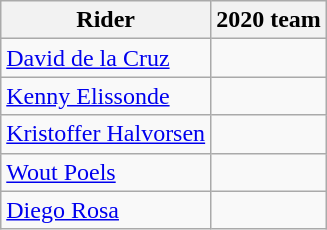<table class="wikitable">
<tr>
<th>Rider</th>
<th>2020 team</th>
</tr>
<tr>
<td><a href='#'>David de la Cruz</a></td>
<td></td>
</tr>
<tr>
<td><a href='#'>Kenny Elissonde</a></td>
<td></td>
</tr>
<tr>
<td><a href='#'>Kristoffer Halvorsen</a></td>
<td></td>
</tr>
<tr>
<td><a href='#'>Wout Poels</a></td>
<td></td>
</tr>
<tr>
<td><a href='#'>Diego Rosa</a></td>
<td></td>
</tr>
</table>
